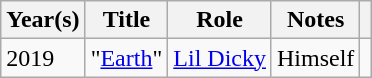<table class="wikitable plainrowheaders sortable"  style=font-size:100%>
<tr>
<th scope="col">Year(s)</th>
<th scope="col">Title</th>
<th scope="col" class="unsortable">Role</th>
<th scope="col" class="unsortable">Notes</th>
<th scope="col" class="unsortable"></th>
</tr>
<tr>
<td>2019</td>
<td>"<a href='#'>Earth</a>"</td>
<td><a href='#'>Lil Dicky</a></td>
<td>Himself</td>
<td style="text-align:center;"></td>
</tr>
</table>
